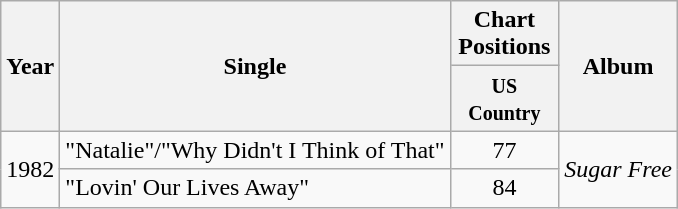<table class="wikitable">
<tr>
<th rowspan="2">Year</th>
<th rowspan="2">Single</th>
<th colspan="1">Chart Positions</th>
<th rowspan="2">Album</th>
</tr>
<tr>
<th width="65"><small>US Country</small></th>
</tr>
<tr>
<td rowspan=2>1982</td>
<td>"Natalie"/"Why Didn't I Think of That"</td>
<td align="center">77</td>
<td rowspan="2"><em>Sugar Free</em></td>
</tr>
<tr>
<td>"Lovin' Our Lives Away"</td>
<td align="center">84</td>
</tr>
</table>
